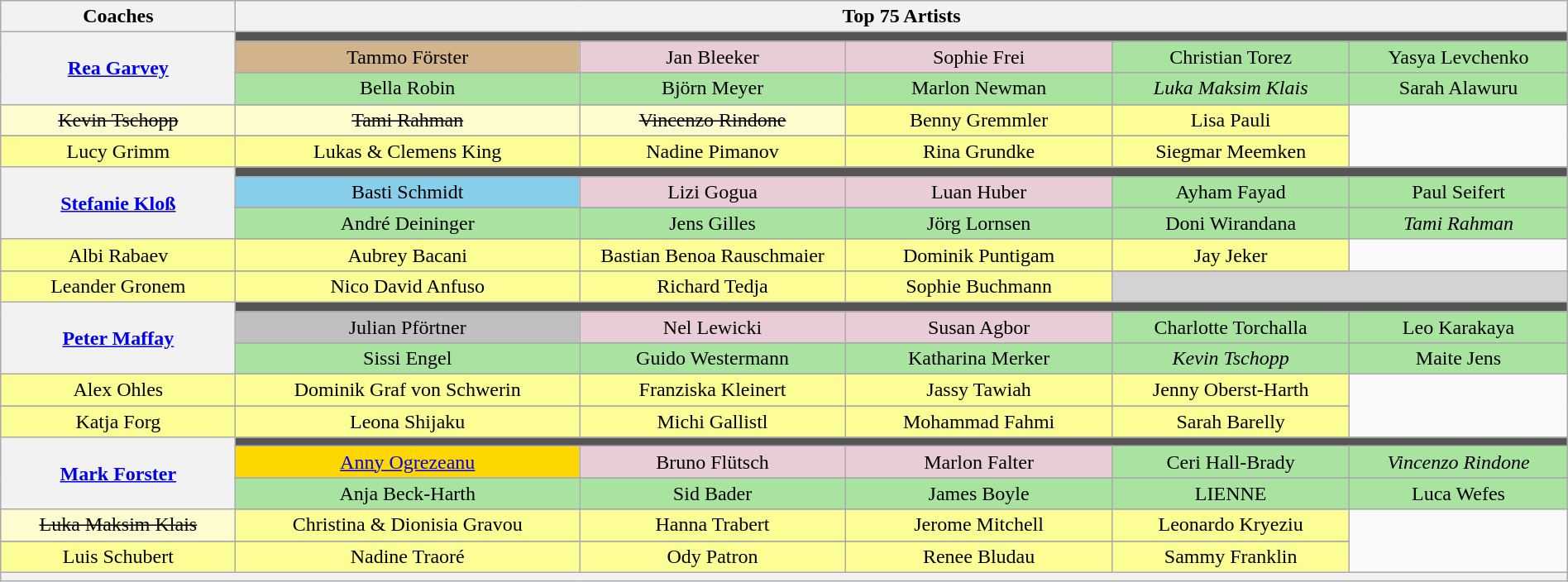<table class="wikitable" style="text-align:center; width:100%">
<tr>
<th scope="col" style="width:15%">Coaches</th>
<th scope="col" style="width:85%" colspan="5">Top 75 Artists</th>
</tr>
<tr>
<th scope="row" rowspan="5"><a href='#'>Rea Garvey</a></th>
<td colspan="5" style="background:#555555"></td>
</tr>
<tr>
<td style="background:tan">Tammo Förster</td>
<td style="width:17%; background:#E8CCD7">Jan Bleeker</td>
<td style="width:17%; background:#E8CCD7">Sophie Frei</td>
<td style="background:#A8E4A0">Christian Torez</td>
<td style="background:#A8E4A0">Yasya Levchenko</td>
</tr>
<tr>
</tr>
<tr>
<td style="background:#A8E4A0">Bella Robin</td>
<td style="background:#A8E4A0">Björn Meyer</td>
<td style="background:#A8E4A0">Marlon Newman</td>
<td style="background:#A8E4A0"><em>Luka Maksim Klais</em></td>
<td style="background:#A8E4A0">Sarah Alawuru</td>
</tr>
<tr>
</tr>
<tr>
<td style="background:#FFFDD0"><s>Kevin Tschopp</s></td>
<td style="background:#FFFDD0"><s>Tami Rahman</s></td>
<td style="background:#FFFDD0"><s>Vincenzo Rindone</s></td>
<td style="background:#FDFD96">Benny Gremmler</td>
<td style="background:#FDFD96">Lisa Pauli</td>
</tr>
<tr>
</tr>
<tr>
<td style="background:#FDFD96">Lucy Grimm</td>
<td style="background:#FDFD96">Lukas & Clemens King</td>
<td style="background:#FDFD96">Nadine Pimanov</td>
<td style="background:#FDFD96">Rina Grundke</td>
<td style="background:#FDFD96">Siegmar Meemken</td>
</tr>
<tr>
<th scope="row" rowspan="5"><a href='#'>Stefanie Kloß</a></th>
<td colspan="5" style="background:#555555;"></td>
</tr>
<tr>
<td style="background:skyblue">Basti Schmidt</td>
<td style="background:#E8CCD7">Lizi Gogua</td>
<td style="background:#E8CCD7">Luan Huber</td>
<td style="background:#A8E4A0">Ayham Fayad</td>
<td style="background:#A8E4A0">Paul Seifert</td>
</tr>
<tr>
</tr>
<tr>
<td style="background:#A8E4A0">André Deininger</td>
<td style="background:#A8E4A0">Jens Gilles</td>
<td style="background:#A8E4A0">Jörg Lornsen</td>
<td style="background:#A8E4A0">Doni Wirandana</td>
<td style="background:#A8E4A0"><em>Tami Rahman</em></td>
</tr>
<tr>
</tr>
<tr>
<td style="background:#FDFD96">Albi Rabaev</td>
<td style="background:#FDFD96">Aubrey Bacani</td>
<td style="background:#FDFD96">Bastian Benoa Rauschmaier</td>
<td style="background:#FDFD96">Dominik Puntigam</td>
<td style="background:#FDFD96">Jay Jeker</td>
</tr>
<tr>
</tr>
<tr>
<td style="background:#FDFD96">Leander Gronem</td>
<td style="background:#FDFD96">Nico David Anfuso</td>
<td style="background:#FDFD96">Richard Tedja</td>
<td style="background:#FDFD96">Sophie Buchmann</td>
<td colspan="2" style="background:lightgrey"></td>
</tr>
<tr>
<th scope="row" rowspan="5"><a href='#'>Peter Maffay</a></th>
<td colspan="10" style="background:#555555;"></td>
</tr>
<tr>
<td style="background:silver">Julian Pförtner</td>
<td style="background:#E8CCD7">Nel Lewicki</td>
<td style="background:#E8CCD7">Susan Agbor</td>
<td style="background:#A8E4A0">Charlotte Torchalla</td>
<td style="background:#A8E4A0">Leo Karakaya</td>
</tr>
<tr>
</tr>
<tr>
<td style="background:#A8E4A0">Sissi Engel</td>
<td style="background:#A8E4A0">Guido Westermann</td>
<td style="background:#A8E4A0">Katharina Merker</td>
<td style="background:#A8E4A0"><em>Kevin Tschopp</em></td>
<td style="background:#A8E4A0">Maite Jens</td>
</tr>
<tr>
</tr>
<tr>
<td style="background:#FDFD96">Alex Ohles</td>
<td style="background:#FDFD96">Dominik Graf von Schwerin</td>
<td style="background:#FDFD96">Franziska Kleinert</td>
<td style="background:#FDFD96">Jassy Tawiah</td>
<td style="background:#FDFD96">Jenny Oberst-Harth</td>
</tr>
<tr>
</tr>
<tr>
<td style="background:#FDFD96">Katja Forg</td>
<td style="background:#FDFD96">Leona Shijaku</td>
<td style="background:#FDFD96">Michi Gallistl</td>
<td style="background:#FDFD96">Mohammad Fahmi</td>
<td style="background:#FDFD96">Sarah Barelly</td>
</tr>
<tr>
<th scope="row" rowspan="5"><a href='#'>Mark Forster</a></th>
<td colspan="5" style="background:#555555;"></td>
</tr>
<tr>
<td style="background:gold"><a href='#'>Anny Ogrezeanu</a></td>
<td style="background:#E8CCD7">Bruno Flütsch</td>
<td style="background:#E8CCD7">Marlon Falter</td>
<td style="background:#A8E4A0">Ceri Hall-Brady</td>
<td style="background:#A8E4A0"><em>Vincenzo Rindone</em></td>
</tr>
<tr>
</tr>
<tr>
<td style="background:#A8E4A0">Anja Beck-Harth</td>
<td style="background:#A8E4A0">Sid Bader</td>
<td style="background:#A8E4A0">James Boyle</td>
<td style="background:#A8E4A0">LIENNE</td>
<td style="background:#A8E4A0">Luca Wefes</td>
</tr>
<tr>
</tr>
<tr>
<td style="background:#FFFDD0"><s>Luka Maksim Klais</s></td>
<td style="background:#FDFD96">Christina & Dionisia Gravou</td>
<td style="background:#FDFD96">Hanna Trabert</td>
<td style="background:#FDFD96">Jerome Mitchell</td>
<td style="background:#FDFD96">Leonardo Kryeziu</td>
</tr>
<tr>
</tr>
<tr>
<td style="background:#FDFD96">Luis Schubert</td>
<td style="background:#FDFD96">Nadine Traoré</td>
<td style="background:#FDFD96">Ody Patron</td>
<td style="background:#FDFD96">Renee Bludau</td>
<td style="background:#FDFD96">Sammy Franklin</td>
</tr>
<tr>
<th style="font-size:90%; line-height:12px" colspan="6"></th>
</tr>
</table>
